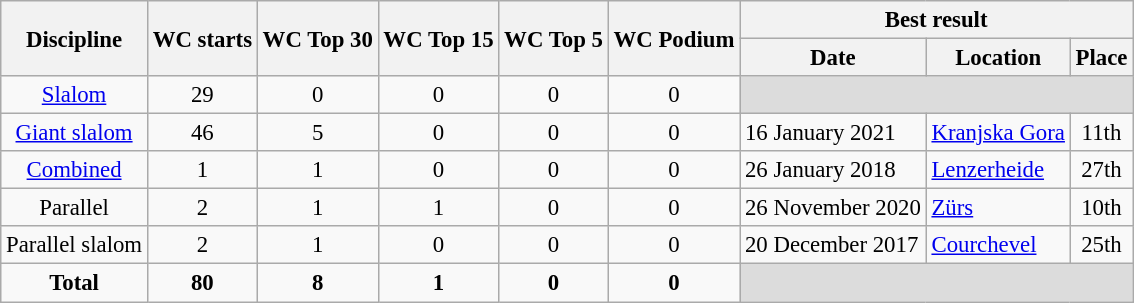<table class="wikitable" style="text-align:center; font-size:95%;">
<tr>
<th rowspan=2>Discipline</th>
<th rowspan=2>WC starts</th>
<th rowspan=2>WC Top 30</th>
<th rowspan=2>WC Top 15</th>
<th rowspan=2>WC Top 5</th>
<th rowspan=2>WC Podium</th>
<th colspan=3>Best result</th>
</tr>
<tr>
<th>Date</th>
<th>Location</th>
<th>Place</th>
</tr>
<tr>
<td><a href='#'>Slalom</a></td>
<td>29</td>
<td>0</td>
<td>0</td>
<td>0</td>
<td>0</td>
<td colspan=3 bgcolor=#DCDCDC></td>
</tr>
<tr>
<td><a href='#'>Giant slalom</a></td>
<td>46</td>
<td>5</td>
<td>0</td>
<td>0</td>
<td>0</td>
<td align=left>16 January 2021</td>
<td align=left> <a href='#'>Kranjska Gora</a></td>
<td>11th</td>
</tr>
<tr>
<td><a href='#'>Combined</a></td>
<td>1</td>
<td>1</td>
<td>0</td>
<td>0</td>
<td>0</td>
<td align=left>26 January 2018</td>
<td align=left> <a href='#'>Lenzerheide</a></td>
<td>27th</td>
</tr>
<tr>
<td>Parallel</td>
<td>2</td>
<td>1</td>
<td>1</td>
<td>0</td>
<td>0</td>
<td align=left>26 November 2020</td>
<td align=left> <a href='#'>Zürs</a></td>
<td>10th</td>
</tr>
<tr>
<td>Parallel slalom</td>
<td>2</td>
<td>1</td>
<td>0</td>
<td>0</td>
<td>0</td>
<td align=left>20 December 2017</td>
<td align=left> <a href='#'>Courchevel</a></td>
<td>25th</td>
</tr>
<tr>
<td><strong>Total</strong></td>
<td><strong>80</strong></td>
<td><strong>8</strong></td>
<td><strong>1</strong></td>
<td><strong>0</strong></td>
<td><strong>0</strong></td>
<td colspan=3 bgcolor=#DCDCDC></td>
</tr>
</table>
